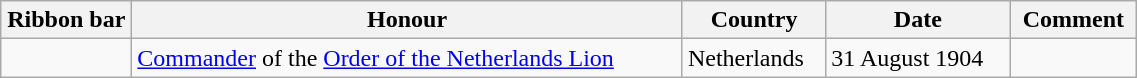<table class="wikitable" style="width:60%;">
<tr>
<th style="width:80px;">Ribbon bar</th>
<th>Honour</th>
<th>Country</th>
<th>Date</th>
<th>Comment</th>
</tr>
<tr>
<td></td>
<td><a href='#'>Commander</a> of the <a href='#'>Order of the Netherlands Lion</a></td>
<td>Netherlands</td>
<td>31 August 1904</td>
<td></td>
</tr>
</table>
